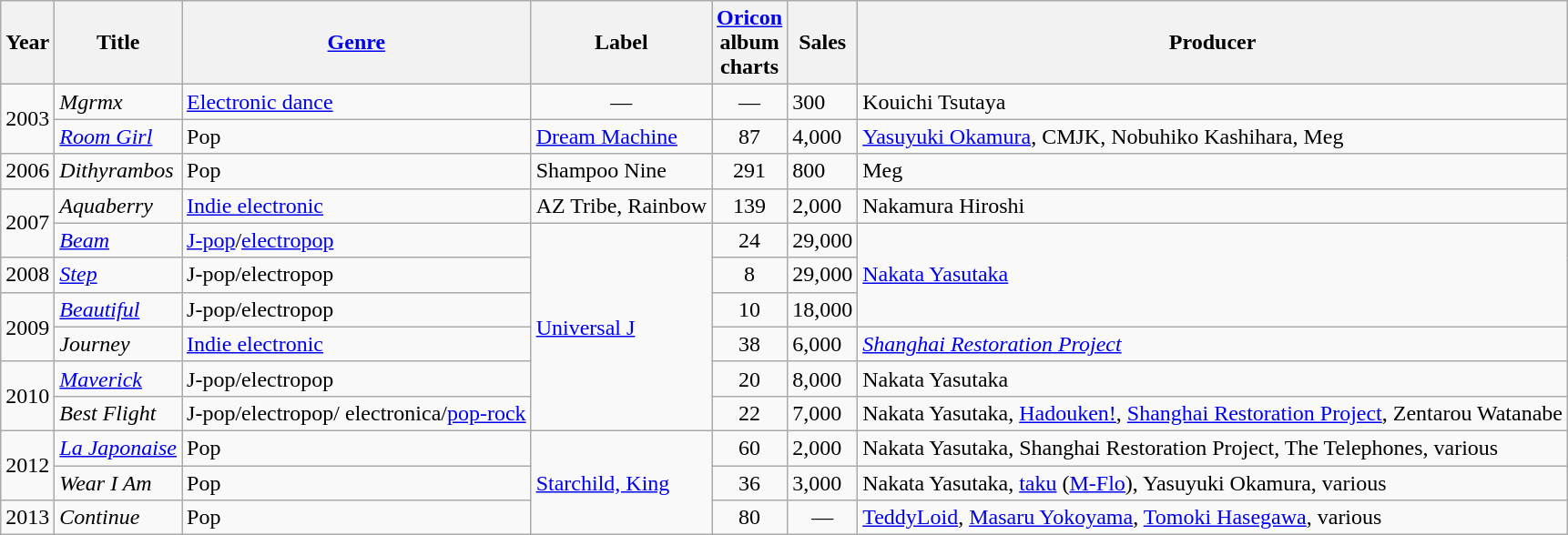<table class="wikitable">
<tr>
<th>Year</th>
<th>Title</th>
<th><a href='#'>Genre</a></th>
<th>Label</th>
<th><a href='#'>Oricon</a><br>album<br>charts<br></th>
<th>Sales</th>
<th>Producer</th>
</tr>
<tr>
<td rowspan="2">2003</td>
<td><em>Mgrmx</em></td>
<td><a href='#'>Electronic dance</a></td>
<td style="text-align:center;">—</td>
<td style="text-align:center;">—</td>
<td>300</td>
<td>Kouichi Tsutaya</td>
</tr>
<tr>
<td><em><a href='#'>Room Girl</a></em></td>
<td>Pop</td>
<td><a href='#'>Dream Machine</a></td>
<td style="text-align:center;">87</td>
<td>4,000</td>
<td><a href='#'>Yasuyuki Okamura</a>, CMJK, Nobuhiko Kashihara, Meg</td>
</tr>
<tr>
<td>2006</td>
<td><em>Dithyrambos</em></td>
<td>Pop</td>
<td>Shampoo Nine</td>
<td style="text-align:center;">291</td>
<td>800</td>
<td>Meg</td>
</tr>
<tr>
<td rowspan="2">2007</td>
<td><em>Aquaberry</em></td>
<td><a href='#'>Indie electronic</a></td>
<td>AZ Tribe, Rainbow</td>
<td style="text-align:center;">139</td>
<td>2,000</td>
<td>Nakamura Hiroshi</td>
</tr>
<tr>
<td><em><a href='#'>Beam</a></em></td>
<td><a href='#'>J-pop</a>/<a href='#'>electropop</a></td>
<td rowspan="6"><a href='#'>Universal J</a></td>
<td style="text-align:center;">24</td>
<td>29,000</td>
<td rowspan="3"><a href='#'>Nakata Yasutaka</a></td>
</tr>
<tr>
<td>2008</td>
<td><em><a href='#'>Step</a></em></td>
<td>J-pop/electropop</td>
<td style="text-align:center;">8</td>
<td>29,000</td>
</tr>
<tr>
<td rowspan="2">2009</td>
<td><em><a href='#'>Beautiful</a></em></td>
<td>J-pop/electropop</td>
<td style="text-align:center;">10</td>
<td>18,000</td>
</tr>
<tr>
<td><em>Journey</em></td>
<td><a href='#'>Indie electronic</a></td>
<td style="text-align:center;">38</td>
<td>6,000</td>
<td><em><a href='#'>Shanghai Restoration Project</a></em></td>
</tr>
<tr>
<td rowspan="2">2010</td>
<td><em><a href='#'>Maverick</a></em></td>
<td>J-pop/electropop</td>
<td style="text-align:center;">20</td>
<td>8,000</td>
<td>Nakata Yasutaka</td>
</tr>
<tr>
<td><em>Best Flight</em></td>
<td>J-pop/electropop/ electronica/<a href='#'>pop-rock</a></td>
<td style="text-align:center;">22</td>
<td>7,000</td>
<td>Nakata Yasutaka, <a href='#'>Hadouken!</a>, <a href='#'>Shanghai Restoration Project</a>, Zentarou Watanabe</td>
</tr>
<tr>
<td rowspan="2">2012</td>
<td><em><a href='#'>La Japonaise</a></em></td>
<td>Pop</td>
<td rowspan="3"><a href='#'>Starchild, King</a></td>
<td style="text-align:center;">60</td>
<td>2,000</td>
<td>Nakata Yasutaka, Shanghai Restoration Project, The Telephones, various</td>
</tr>
<tr>
<td><em>Wear I Am</em></td>
<td>Pop</td>
<td style="text-align:center;">36</td>
<td>3,000</td>
<td>Nakata Yasutaka, <a href='#'>taku</a> (<a href='#'>M-Flo</a>), Yasuyuki Okamura, various</td>
</tr>
<tr>
<td rowspan="1">2013</td>
<td><em>Continue</em></td>
<td>Pop</td>
<td style="text-align:center;">80</td>
<td style="text-align:center;">—</td>
<td><a href='#'>TeddyLoid</a>, <a href='#'>Masaru Yokoyama</a>, <a href='#'>Tomoki Hasegawa</a>, various</td>
</tr>
</table>
